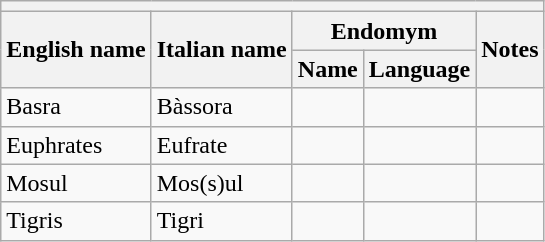<table class="wikitable sortable">
<tr>
<th colspan="5"></th>
</tr>
<tr>
<th rowspan="2">English name</th>
<th rowspan="2">Italian name</th>
<th colspan="2">Endomym</th>
<th rowspan="2">Notes</th>
</tr>
<tr>
<th>Name</th>
<th>Language</th>
</tr>
<tr>
<td>Basra</td>
<td>Bàssora</td>
<td></td>
<td></td>
<td></td>
</tr>
<tr>
<td>Euphrates</td>
<td>Eufrate</td>
<td></td>
<td></td>
<td></td>
</tr>
<tr>
<td>Mosul</td>
<td>Mos(s)ul</td>
<td></td>
<td></td>
<td></td>
</tr>
<tr>
<td>Tigris</td>
<td>Tigri</td>
<td></td>
<td></td>
<td></td>
</tr>
</table>
